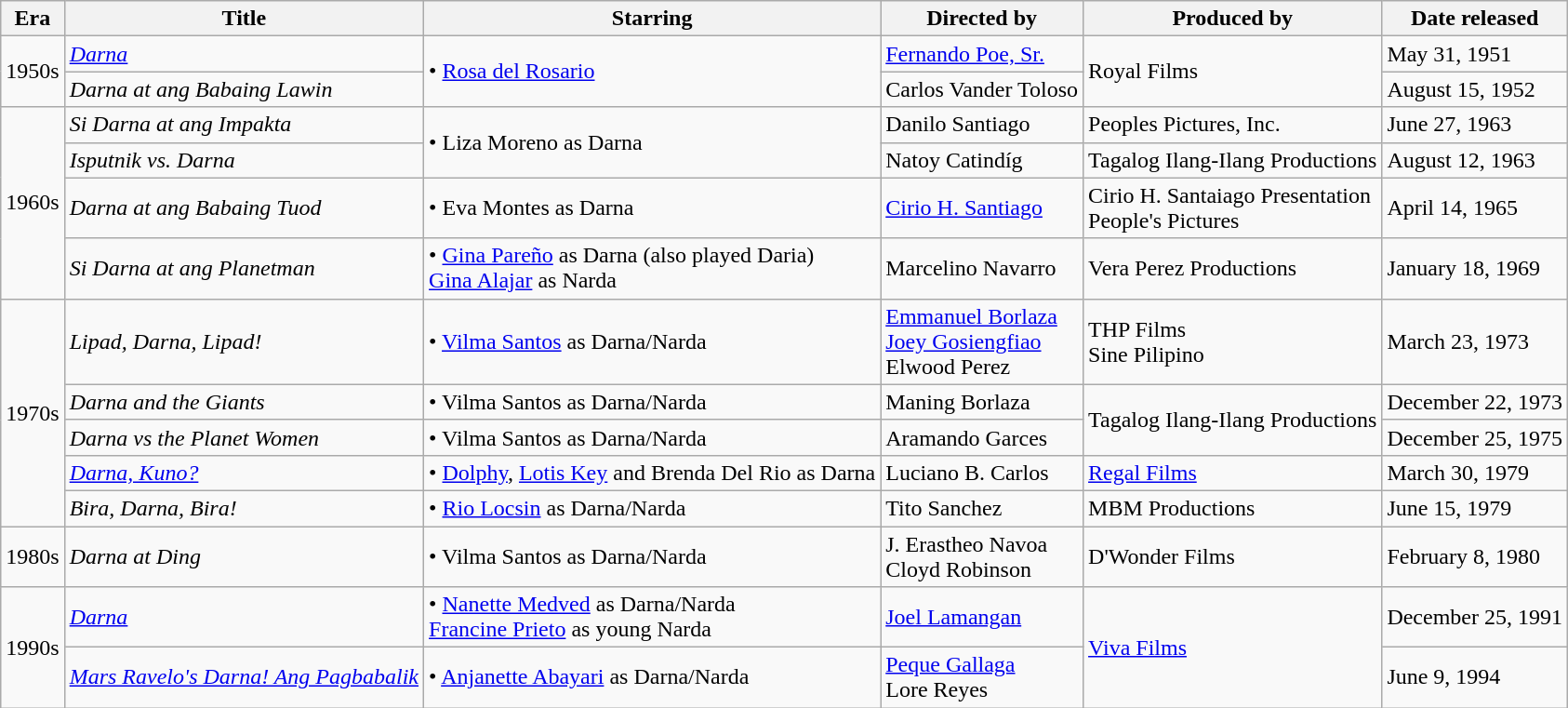<table class="wikitable sortable">
<tr>
<th>Era</th>
<th>Title</th>
<th>Starring</th>
<th>Directed by</th>
<th>Produced by</th>
<th>Date released</th>
</tr>
<tr>
<td rowspan=2>1950s</td>
<td><em><a href='#'>Darna</a></em></td>
<td rowspan="2">• <a href='#'>Rosa del Rosario</a></td>
<td><a href='#'>Fernando Poe, Sr.</a></td>
<td rowspan=2>Royal Films</td>
<td>May 31, 1951</td>
</tr>
<tr>
<td><em>Darna at ang Babaing Lawin</em></td>
<td>Carlos Vander Toloso</td>
<td>August 15, 1952</td>
</tr>
<tr>
<td rowspan=4>1960s</td>
<td><em>Si Darna at ang Impakta</em></td>
<td rowspan="2">• Liza Moreno as Darna</td>
<td>Danilo Santiago</td>
<td>Peoples Pictures, Inc.</td>
<td>June 27, 1963</td>
</tr>
<tr>
<td><em>Isputnik vs. Darna</em></td>
<td>Natoy Catindíg</td>
<td>Tagalog Ilang-Ilang Productions</td>
<td>August 12, 1963</td>
</tr>
<tr>
<td><em>Darna at ang Babaing Tuod</em></td>
<td>• Eva Montes as Darna</td>
<td><a href='#'>Cirio H. Santiago</a></td>
<td>Cirio H. Santaiago Presentation<br>People's Pictures</td>
<td>April 14, 1965</td>
</tr>
<tr>
<td><em>Si Darna at ang Planetman</em></td>
<td>• <a href='#'>Gina Pareño</a> as Darna (also played Daria)<br><a href='#'>Gina Alajar</a> as Narda</td>
<td>Marcelino Navarro</td>
<td>Vera Perez Productions</td>
<td>January 18, 1969</td>
</tr>
<tr>
<td rowspan=5>1970s</td>
<td><em>Lipad, Darna, Lipad!</em></td>
<td>• <a href='#'>Vilma Santos</a> as Darna/Narda</td>
<td><a href='#'>Emmanuel Borlaza</a><br><a href='#'>Joey Gosiengfiao</a><br>Elwood Perez</td>
<td>THP Films<br>Sine Pilipino</td>
<td>March 23, 1973</td>
</tr>
<tr>
<td><em>Darna and the Giants</em></td>
<td>• Vilma Santos as Darna/Narda</td>
<td>Maning Borlaza</td>
<td rowspan=2>Tagalog Ilang-Ilang Productions</td>
<td>December 22, 1973</td>
</tr>
<tr>
<td><em>Darna vs the Planet Women</em></td>
<td>• Vilma Santos as Darna/Narda</td>
<td>Aramando Garces</td>
<td>December 25, 1975</td>
</tr>
<tr>
<td><em><a href='#'>Darna, Kuno?</a></em></td>
<td>• <a href='#'>Dolphy</a>, <a href='#'>Lotis Key</a> and Brenda Del Rio as Darna</td>
<td>Luciano B. Carlos</td>
<td><a href='#'>Regal Films</a></td>
<td>March 30, 1979</td>
</tr>
<tr>
<td><em>Bira, Darna, Bira!</em></td>
<td>• <a href='#'>Rio Locsin</a> as Darna/Narda</td>
<td>Tito Sanchez</td>
<td>MBM Productions</td>
<td>June 15, 1979</td>
</tr>
<tr>
<td>1980s</td>
<td><em>Darna at Ding</em></td>
<td>• Vilma Santos as Darna/Narda</td>
<td>J. Erastheo Navoa<br>Cloyd Robinson</td>
<td>D'Wonder Films</td>
<td>February 8, 1980</td>
</tr>
<tr>
<td rowspan="2">1990s</td>
<td><em><a href='#'>Darna</a></em></td>
<td>• <a href='#'>Nanette Medved</a> as Darna/Narda<br><a href='#'>Francine Prieto</a> as young Narda</td>
<td><a href='#'>Joel Lamangan</a></td>
<td rowspan="2"><a href='#'>Viva Films</a></td>
<td>December 25, 1991</td>
</tr>
<tr>
<td><em><a href='#'>Mars Ravelo's Darna! Ang Pagbabalik</a></em></td>
<td>• <a href='#'>Anjanette Abayari</a> as Darna/Narda</td>
<td><a href='#'>Peque Gallaga</a><br>Lore Reyes</td>
<td>June 9, 1994</td>
</tr>
</table>
